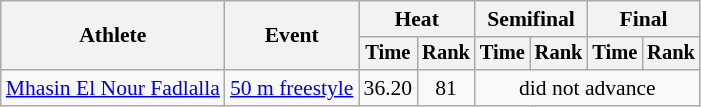<table class=wikitable style="font-size:90%">
<tr>
<th rowspan="2">Athlete</th>
<th rowspan="2">Event</th>
<th colspan="2">Heat</th>
<th colspan="2">Semifinal</th>
<th colspan="2">Final</th>
</tr>
<tr style="font-size:95%">
<th>Time</th>
<th>Rank</th>
<th>Time</th>
<th>Rank</th>
<th>Time</th>
<th>Rank</th>
</tr>
<tr align=center>
<td align=left><a href='#'>Mhasin El Nour Fadlalla</a></td>
<td align=left><a href='#'>50 m freestyle</a></td>
<td>36.20</td>
<td>81</td>
<td colspan=4>did not advance</td>
</tr>
</table>
